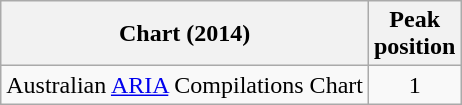<table class="wikitable">
<tr>
<th align="left">Chart (2014)</th>
<th align="left">Peak<br>position</th>
</tr>
<tr>
<td align="left">Australian <a href='#'>ARIA</a> Compilations Chart</td>
<td style="text-align:center;">1</td>
</tr>
</table>
